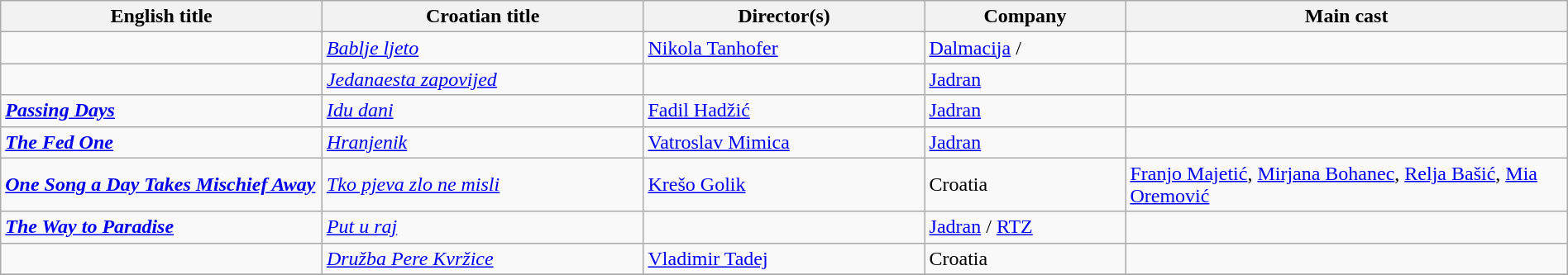<table class="wikitable" width= "100%">
<tr>
<th width=16%>English title</th>
<th width=16%>Croatian title</th>
<th width=14%>Director(s)</th>
<th width=10%>Company</th>
<th width=22%>Main cast</th>
</tr>
<tr>
<td><strong><em> </em></strong></td>
<td><em><a href='#'>Bablje ljeto</a></em></td>
<td><a href='#'>Nikola Tanhofer</a></td>
<td><a href='#'>Dalmacija</a> /  </td>
<td></td>
</tr>
<tr>
<td><strong><em> </em></strong></td>
<td><em><a href='#'>Jedanaesta zapovijed</a></em></td>
<td></td>
<td><a href='#'>Jadran</a></td>
<td></td>
</tr>
<tr>
<td><strong><em><a href='#'>Passing Days</a></em></strong></td>
<td><em><a href='#'>Idu dani</a></em></td>
<td><a href='#'>Fadil Hadžić</a></td>
<td><a href='#'>Jadran</a></td>
<td></td>
</tr>
<tr>
<td><strong><em><a href='#'>The Fed One</a></em></strong></td>
<td><em><a href='#'>Hranjenik</a></em></td>
<td><a href='#'>Vatroslav Mimica</a></td>
<td><a href='#'>Jadran</a></td>
<td></td>
</tr>
<tr>
<td><strong><em><a href='#'>One Song a Day Takes Mischief Away</a></em></strong></td>
<td><em><a href='#'>Tko pjeva zlo ne misli</a></em></td>
<td><a href='#'>Krešo Golik</a></td>
<td>Croatia </td>
<td><a href='#'>Franjo Majetić</a>, <a href='#'>Mirjana Bohanec</a>, <a href='#'>Relja Bašić</a>, <a href='#'>Mia Oremović</a></td>
</tr>
<tr>
<td><strong><em><a href='#'>The Way to Paradise</a></em></strong></td>
<td><em><a href='#'>Put u raj</a></em></td>
<td></td>
<td><a href='#'>Jadran</a> / <a href='#'>RTZ</a></td>
<td></td>
</tr>
<tr>
<td><strong><em> </em></strong></td>
<td><em><a href='#'>Družba Pere Kvržice</a></em></td>
<td><a href='#'>Vladimir Tadej</a></td>
<td>Croatia </td>
<td></td>
</tr>
<tr>
</tr>
</table>
